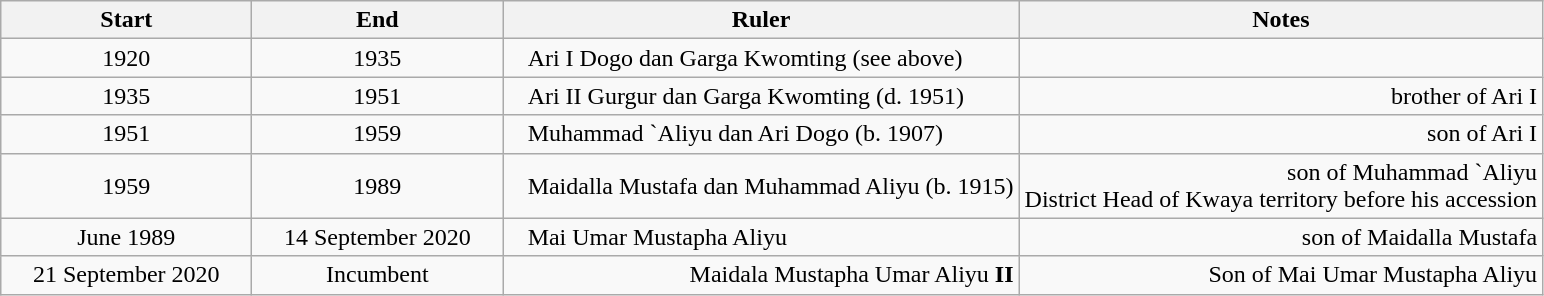<table class=wikitable style="text-align:right;">
<tr>
<th style="width:10em;">Start</th>
<th style="width:10em;">End</th>
<th>Ruler</th>
<th>Notes</th>
</tr>
<tr>
<td align=center>1920</td>
<td align=center>1935</td>
<td style="text-align:left;padding-left:1em;">Ari I Dogo dan Garga Kwomting (see above)</td>
</tr>
<tr>
<td align=center>1935</td>
<td align=center>1951</td>
<td style="text-align:left;padding-left:1em;">Ari II Gurgur dan Garga Kwomting (d. 1951)</td>
<td>brother of Ari I</td>
</tr>
<tr>
<td align=center>1951</td>
<td align=center>1959</td>
<td style="text-align:left;padding-left:1em;">Muhammad `Aliyu dan Ari Dogo (b. 1907)</td>
<td>son of Ari I</td>
</tr>
<tr>
<td align=center>1959</td>
<td align=center>1989</td>
<td style="text-align:left;padding-left:1em;">Maidalla Mustafa dan Muhammad Aliyu (b. 1915)</td>
<td>son of Muhammad `Aliyu<br>District Head of Kwaya territory before his accession</td>
</tr>
<tr>
<td align=center>June 1989</td>
<td align=center>14 September 2020</td>
<td style="text-align:left;padding-left:1em;">Mai Umar Mustapha Aliyu</td>
<td>son of Maidalla Mustafa</td>
</tr>
<tr>
<td align=center>21 September 2020</td>
<td align=center>Incumbent</td>
<td>Maidala Mustapha Umar Aliyu <strong>II</strong> </td>
<td>Son of Mai Umar Mustapha Aliyu</td>
</tr>
</table>
